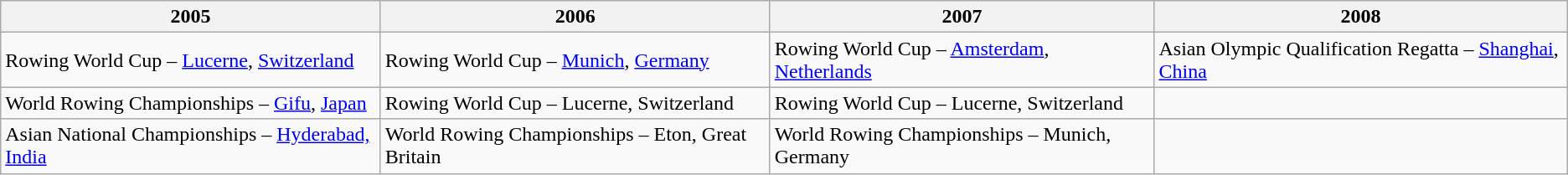<table class="wikitable">
<tr>
<th>2005</th>
<th>2006</th>
<th>2007</th>
<th>2008</th>
</tr>
<tr>
<td>Rowing World Cup – <a href='#'>Lucerne</a>, <a href='#'>Switzerland</a></td>
<td>Rowing World Cup – <a href='#'>Munich</a>, <a href='#'>Germany</a></td>
<td>Rowing World Cup – <a href='#'>Amsterdam</a>, <a href='#'>Netherlands</a></td>
<td>Asian Olympic Qualification Regatta – <a href='#'>Shanghai</a>, <a href='#'>China</a></td>
</tr>
<tr>
<td>World Rowing Championships – <a href='#'>Gifu</a>, <a href='#'>Japan</a></td>
<td>Rowing World Cup – Lucerne, Switzerland</td>
<td>Rowing World Cup – Lucerne, Switzerland</td>
<td></td>
</tr>
<tr>
<td>Asian National Championships – <a href='#'>Hyderabad, India</a></td>
<td>World Rowing Championships – Eton, Great Britain</td>
<td>World Rowing Championships – Munich, Germany</td>
<td></td>
</tr>
</table>
